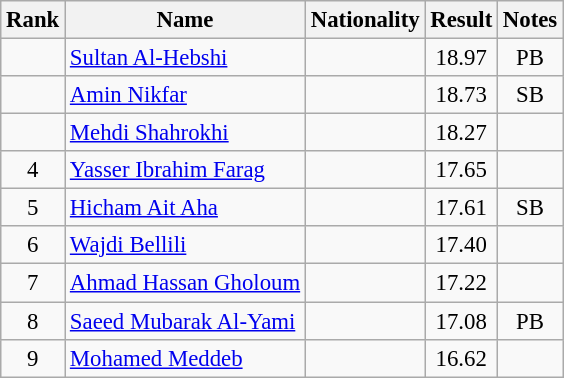<table class="wikitable sortable" style="text-align:center;font-size:95%">
<tr>
<th>Rank</th>
<th>Name</th>
<th>Nationality</th>
<th>Result</th>
<th>Notes</th>
</tr>
<tr>
<td></td>
<td align=left><a href='#'>Sultan Al-Hebshi</a></td>
<td align=left></td>
<td>18.97</td>
<td>PB</td>
</tr>
<tr>
<td></td>
<td align=left><a href='#'>Amin Nikfar</a></td>
<td align=left></td>
<td>18.73</td>
<td>SB</td>
</tr>
<tr>
<td></td>
<td align=left><a href='#'>Mehdi Shahrokhi</a></td>
<td align=left></td>
<td>18.27</td>
<td></td>
</tr>
<tr>
<td>4</td>
<td align=left><a href='#'>Yasser Ibrahim Farag</a></td>
<td align=left></td>
<td>17.65</td>
<td></td>
</tr>
<tr>
<td>5</td>
<td align=left><a href='#'>Hicham Ait Aha</a></td>
<td align=left></td>
<td>17.61</td>
<td>SB</td>
</tr>
<tr>
<td>6</td>
<td align=left><a href='#'>Wajdi Bellili</a></td>
<td align=left></td>
<td>17.40</td>
<td></td>
</tr>
<tr>
<td>7</td>
<td align=left><a href='#'>Ahmad Hassan Gholoum</a></td>
<td align=left></td>
<td>17.22</td>
<td></td>
</tr>
<tr>
<td>8</td>
<td align=left><a href='#'>Saeed Mubarak Al-Yami</a></td>
<td align=left></td>
<td>17.08</td>
<td>PB</td>
</tr>
<tr>
<td>9</td>
<td align=left><a href='#'>Mohamed Meddeb</a></td>
<td align=left></td>
<td>16.62</td>
<td></td>
</tr>
</table>
